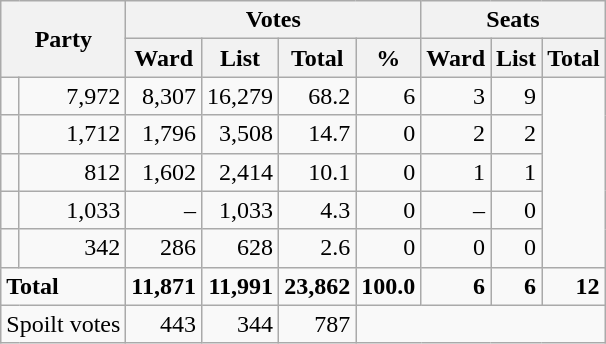<table class=wikitable style="text-align:right">
<tr>
<th rowspan="2" colspan="2">Party</th>
<th colspan="4" align="center">Votes</th>
<th colspan="3" align="center">Seats</th>
</tr>
<tr>
<th>Ward</th>
<th>List</th>
<th>Total</th>
<th>%</th>
<th>Ward</th>
<th>List</th>
<th>Total</th>
</tr>
<tr>
<td></td>
<td>7,972</td>
<td>8,307</td>
<td>16,279</td>
<td>68.2</td>
<td>6</td>
<td>3</td>
<td>9</td>
</tr>
<tr>
<td></td>
<td>1,712</td>
<td>1,796</td>
<td>3,508</td>
<td>14.7</td>
<td>0</td>
<td>2</td>
<td>2</td>
</tr>
<tr>
<td></td>
<td>812</td>
<td>1,602</td>
<td>2,414</td>
<td>10.1</td>
<td>0</td>
<td>1</td>
<td>1</td>
</tr>
<tr>
<td></td>
<td>1,033</td>
<td>–</td>
<td>1,033</td>
<td>4.3</td>
<td>0</td>
<td>–</td>
<td>0</td>
</tr>
<tr>
<td></td>
<td>342</td>
<td>286</td>
<td>628</td>
<td>2.6</td>
<td>0</td>
<td>0</td>
<td>0</td>
</tr>
<tr>
<td colspan="2" style="text-align:left"><strong>Total</strong></td>
<td><strong>11,871</strong></td>
<td><strong>11,991</strong></td>
<td><strong>23,862</strong></td>
<td><strong>100.0</strong></td>
<td><strong>6</strong></td>
<td><strong>6</strong></td>
<td><strong>12</strong></td>
</tr>
<tr>
<td colspan="2" style="text-align:left">Spoilt votes</td>
<td>443</td>
<td>344</td>
<td>787</td>
</tr>
</table>
